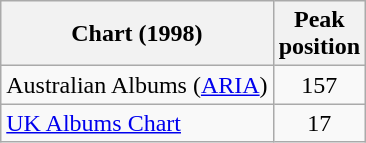<table class="wikitable">
<tr>
<th>Chart (1998)</th>
<th>Peak<br>position</th>
</tr>
<tr>
<td>Australian Albums (<a href='#'>ARIA</a>)</td>
<td align="center">157</td>
</tr>
<tr>
<td><a href='#'>UK Albums Chart</a></td>
<td style="text-align:center;">17</td>
</tr>
</table>
